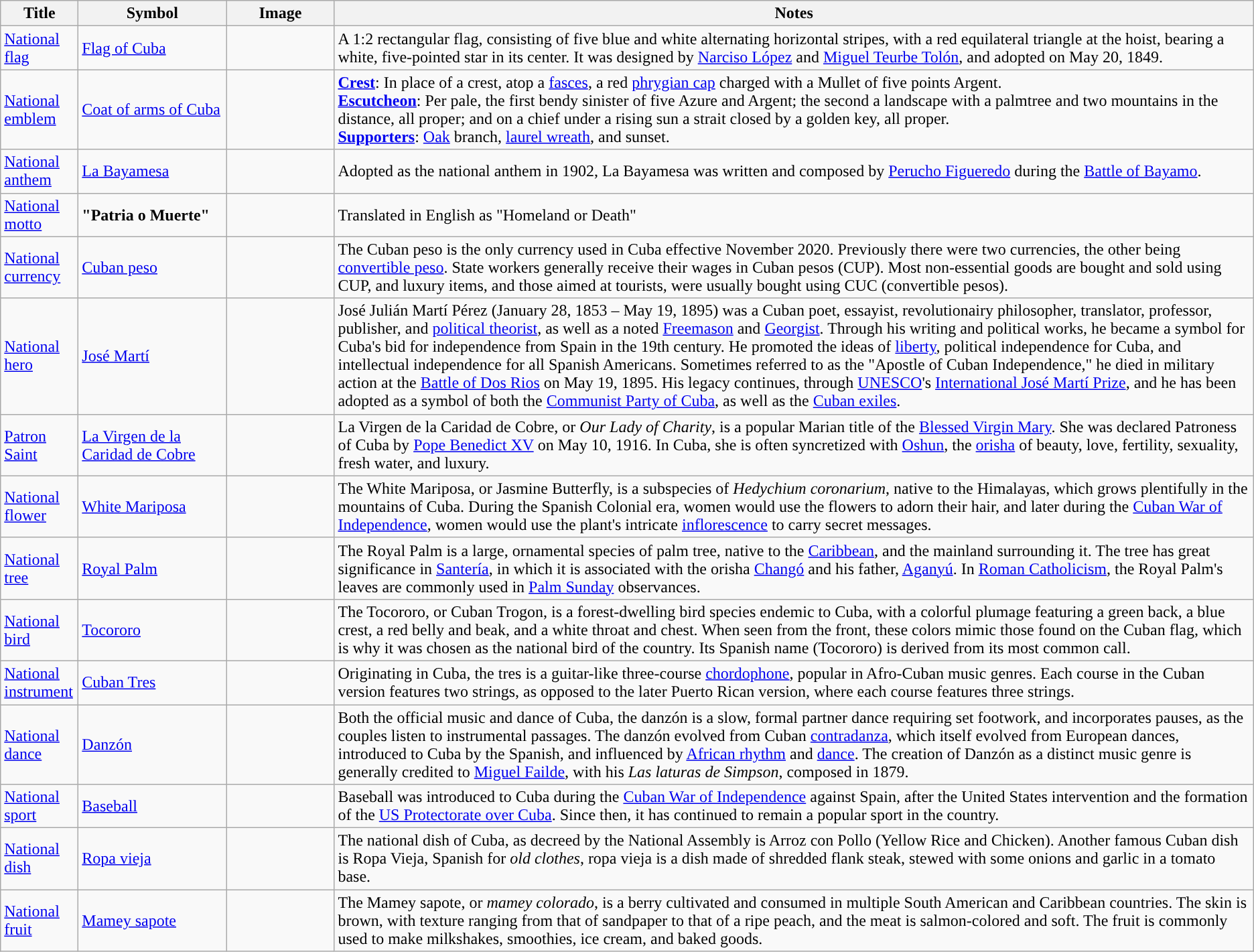<table class="wikitable">
<tr>
<th width=70>Title</th>
<th width=140>Symbol</th>
<th width=100>Image</th>
<th>Notes</th>
</tr>
<tr>
<td><a href='#'>National flag</a></td>
<td><a href='#'>Flag of Cuba</a></td>
<td align="center"></td>
<td>A 1:2 rectangular flag, consisting of five blue and white alternating horizontal stripes, with a red equilateral triangle at the hoist, bearing a white, five-pointed star in its center. It was designed by <a href='#'>Narciso López</a> and <a href='#'>Miguel Teurbe Tolón</a>, and adopted on May 20, 1849.</td>
</tr>
<tr>
<td><a href='#'>National emblem</a></td>
<td><a href='#'>Coat of arms of Cuba</a></td>
<td align="center"></td>
<td><strong><a href='#'>Crest</a></strong>: In place of a crest, atop a <a href='#'>fasces</a>, a red <a href='#'>phrygian cap</a> charged with a Mullet of five points Argent.<br><strong><a href='#'>Escutcheon</a></strong>: Per pale, the first bendy sinister of five Azure and Argent; the second a landscape with a palmtree and two mountains in the distance, all proper; and on a chief under a rising sun a strait closed by a golden key, all proper.<br><strong><a href='#'>Supporters</a></strong>: <a href='#'>Oak</a> branch, <a href='#'>laurel wreath</a>,  and sunset.</td>
</tr>
<tr>
<td><a href='#'>National anthem</a></td>
<td><a href='#'>La Bayamesa</a></td>
<td></td>
<td>Adopted as the national anthem in 1902, La Bayamesa was written and composed by <a href='#'>Perucho Figueredo</a> during the <a href='#'>Battle of Bayamo</a>.</td>
</tr>
<tr>
<td><a href='#'>National motto</a></td>
<td><strong>"Patria o Muerte"</strong></td>
<td></td>
<td>Translated in English as "Homeland or Death"</td>
</tr>
<tr>
<td><a href='#'>National currency</a></td>
<td><a href='#'>Cuban peso</a></td>
<td align="center"></td>
<td>The Cuban peso is the only currency used in Cuba effective November 2020. Previously there were two currencies, the other being <a href='#'>convertible peso</a>. State workers generally receive their wages in Cuban pesos (CUP). Most non-essential goods are bought and sold using CUP, and luxury items, and those aimed at tourists, were usually bought using CUC (convertible pesos).</td>
</tr>
<tr>
<td><a href='#'>National hero</a></td>
<td><a href='#'>José Martí</a></td>
<td align="center"></td>
<td>José Julián Martí Pérez (January 28, 1853 – May 19, 1895) was a Cuban poet, essayist, revolutionairy philosopher, translator, professor, publisher, and <a href='#'>political theorist</a>, as well as a noted <a href='#'>Freemason</a> and <a href='#'>Georgist</a>. Through his writing and political works, he became a symbol for Cuba's bid for independence from Spain in the 19th century. He promoted the ideas of <a href='#'>liberty</a>, political independence for Cuba, and intellectual independence for all Spanish Americans. Sometimes referred to as the "Apostle of Cuban Independence," he died in military action at the <a href='#'>Battle of Dos Rios</a> on May 19, 1895. His legacy continues, through <a href='#'>UNESCO</a>'s <a href='#'>International José Martí Prize</a>, and he has been adopted as a symbol of both the <a href='#'>Communist Party of Cuba</a>, as well as the <a href='#'>Cuban exiles</a>.</td>
</tr>
<tr>
<td><a href='#'>Patron Saint</a></td>
<td><a href='#'>La Virgen de la Caridad de Cobre</a></td>
<td align="center"></td>
<td>La Virgen de la Caridad de Cobre, or <em>Our Lady of Charity</em>, is a popular Marian title of the <a href='#'>Blessed Virgin Mary</a>. She was declared Patroness of Cuba by <a href='#'>Pope Benedict XV</a> on May 10, 1916. In Cuba, she is often syncretized with <a href='#'>Oshun</a>, the <a href='#'>orisha</a> of beauty, love, fertility, sexuality, fresh water, and luxury.</td>
</tr>
<tr>
<td><a href='#'>National flower</a></td>
<td><a href='#'>White Mariposa</a></td>
<td align="center"></td>
<td>The White Mariposa, or Jasmine Butterfly, is a subspecies of <em>Hedychium coronarium</em>, native to the Himalayas, which grows plentifully in the mountains of Cuba. During the Spanish Colonial era, women would use the flowers to adorn their hair, and later during the <a href='#'>Cuban War of Independence</a>, women would use the plant's intricate <a href='#'>inflorescence</a> to carry secret messages.</td>
</tr>
<tr>
<td><a href='#'>National tree</a></td>
<td><a href='#'>Royal Palm</a></td>
<td align="center"></td>
<td>The Royal Palm is a large, ornamental species of palm tree, native to the <a href='#'>Caribbean</a>, and the mainland surrounding it. The tree has great significance in <a href='#'>Santería</a>, in which it is associated with the orisha <a href='#'>Changó</a> and his father, <a href='#'>Aganyú</a>. In <a href='#'>Roman Catholicism</a>, the Royal Palm's leaves are commonly used in <a href='#'>Palm Sunday</a> observances.</td>
</tr>
<tr>
<td><a href='#'>National bird</a></td>
<td><a href='#'>Tocororo</a></td>
<td align="center"></td>
<td>The Tocororo, or Cuban Trogon, is a forest-dwelling bird species endemic to Cuba, with a colorful plumage featuring a green back, a blue crest, a red belly and beak, and a white throat and chest. When seen from the front, these colors mimic those found on the Cuban flag, which is why it was chosen as the national bird of the country. Its Spanish name (Tocororo) is derived from its most common call.</td>
</tr>
<tr>
<td><a href='#'>National instrument</a></td>
<td><a href='#'>Cuban Tres</a></td>
<td align="center"></td>
<td>Originating in Cuba, the tres is a guitar-like three-course <a href='#'>chordophone</a>, popular in Afro-Cuban music genres. Each course in the Cuban version features two strings, as opposed to the later Puerto Rican version, where each course features three strings.</td>
</tr>
<tr>
<td><a href='#'>National dance</a></td>
<td><a href='#'>Danzón</a></td>
<td align="center"></td>
<td>Both the official music and dance of Cuba, the danzón is a slow, formal partner dance requiring set footwork, and incorporates pauses, as the couples listen to instrumental passages. The danzón evolved from Cuban <a href='#'>contradanza</a>, which itself evolved from European dances, introduced to Cuba by the Spanish, and influenced by <a href='#'>African rhythm</a> and <a href='#'>dance</a>. The creation of Danzón as a distinct music genre is generally credited to <a href='#'>Miguel Failde</a>, with his <em>Las laturas de Simpson</em>, composed in 1879.</td>
</tr>
<tr>
<td><a href='#'>National sport</a></td>
<td><a href='#'>Baseball</a></td>
<td align="center"></td>
<td>Baseball was introduced to Cuba during the <a href='#'>Cuban War of Independence</a> against Spain, after the United States intervention and the formation of the <a href='#'>US Protectorate over Cuba</a>. Since then, it has continued to remain a popular sport in the country.</td>
</tr>
<tr>
<td><a href='#'>National dish</a></td>
<td><a href='#'>Ropa vieja</a></td>
<td align="center"></td>
<td>The national dish of Cuba, as decreed by the National Assembly is Arroz con Pollo (Yellow Rice and Chicken). Another famous Cuban dish is Ropa Vieja, Spanish for <em>old clothes</em>, ropa vieja is a dish made of shredded flank steak, stewed with some onions and garlic in a tomato base.</td>
</tr>
<tr>
<td><a href='#'>National fruit</a></td>
<td><a href='#'>Mamey sapote</a></td>
<td align="center"></td>
<td>The Mamey sapote, or <em>mamey colorado</em>, is a berry cultivated and consumed in multiple South American and Caribbean countries. The skin is brown, with texture ranging from that of sandpaper to that of a ripe peach, and the meat is salmon-colored and soft. The fruit is commonly used to make milkshakes, smoothies, ice cream, and baked goods.</td>
</tr>
</table>
